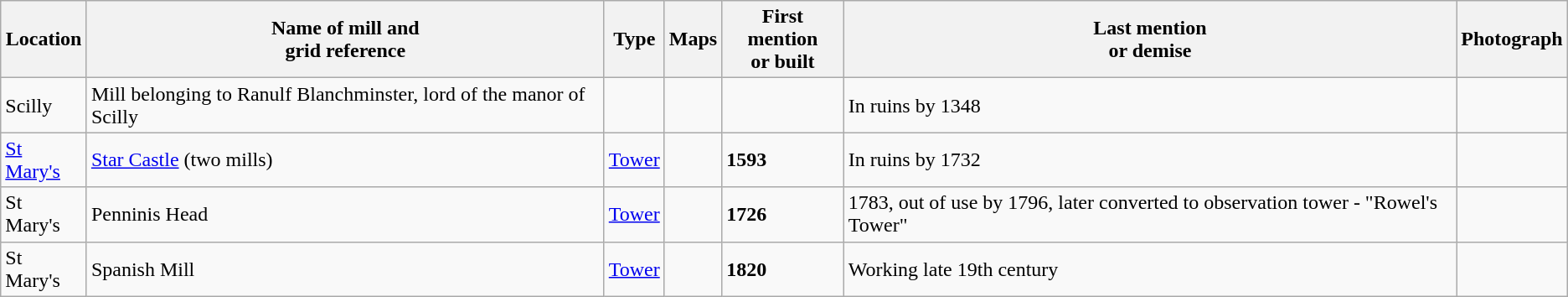<table class="wikitable">
<tr>
<th>Location</th>
<th>Name of mill and<br>grid reference</th>
<th>Type</th>
<th>Maps</th>
<th>First mention<br>or built</th>
<th>Last mention<br> or demise</th>
<th>Photograph</th>
</tr>
<tr>
<td>Scilly</td>
<td>Mill belonging to Ranulf Blanchminster, lord of the manor of Scilly</td>
<td></td>
<td></td>
<td></td>
<td>In ruins by 1348</td>
<td></td>
</tr>
<tr>
<td><a href='#'>St Mary's</a></td>
<td><a href='#'>Star Castle</a> (two mills)</td>
<td><a href='#'>Tower</a></td>
<td></td>
<td><strong>1593</strong></td>
<td>In ruins by 1732</td>
<td></td>
</tr>
<tr>
<td>St Mary's</td>
<td>Penninis Head</td>
<td><a href='#'>Tower</a></td>
<td></td>
<td><strong>1726</strong></td>
<td>1783, out of use by 1796, later converted to observation tower - "Rowel's Tower"</td>
<td></td>
</tr>
<tr>
<td>St Mary's</td>
<td>Spanish Mill</td>
<td><a href='#'>Tower</a></td>
<td></td>
<td><strong>1820</strong></td>
<td>Working late 19th century</td>
<td></td>
</tr>
</table>
